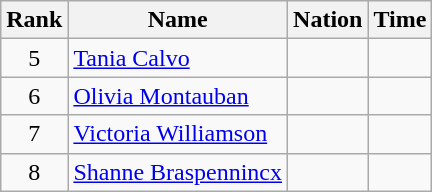<table class="wikitable sortable" style="text-align:center">
<tr>
<th>Rank</th>
<th>Name</th>
<th>Nation</th>
<th>Time</th>
</tr>
<tr>
<td>5</td>
<td align=left><a href='#'>Tania Calvo</a></td>
<td align=left></td>
<td></td>
</tr>
<tr>
<td>6</td>
<td align=left><a href='#'>Olivia Montauban</a></td>
<td align=left></td>
<td></td>
</tr>
<tr>
<td>7</td>
<td align=left><a href='#'>Victoria Williamson</a></td>
<td align=left></td>
<td></td>
</tr>
<tr>
<td>8</td>
<td align=left><a href='#'>Shanne Braspennincx</a></td>
<td align=left></td>
<td></td>
</tr>
</table>
